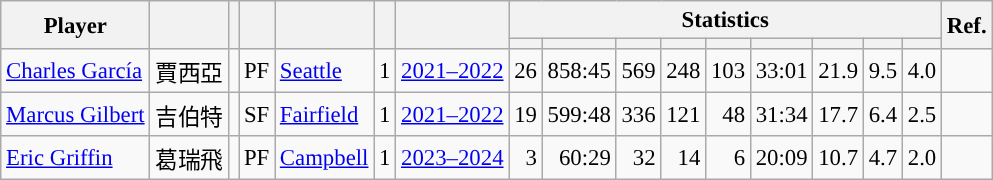<table class="wikitable sortable" style="font-size:95%; text-align:right;">
<tr>
<th rowspan="2">Player</th>
<th rowspan="2"></th>
<th rowspan="2"></th>
<th rowspan="2"></th>
<th rowspan="2"></th>
<th rowspan="2"></th>
<th rowspan="2"></th>
<th colspan="9">Statistics</th>
<th rowspan="2">Ref.</th>
</tr>
<tr>
<th></th>
<th></th>
<th></th>
<th></th>
<th></th>
<th></th>
<th></th>
<th></th>
<th></th>
</tr>
<tr>
<td align="left"><a href='#'>Charles García</a></td>
<td align="left">賈西亞</td>
<td align="center"></td>
<td align="center">PF</td>
<td align="left"><a href='#'>Seattle</a></td>
<td align="center">1</td>
<td align="center"><a href='#'>2021–2022</a></td>
<td>26</td>
<td>858:45</td>
<td>569</td>
<td>248</td>
<td>103</td>
<td>33:01</td>
<td>21.9</td>
<td>9.5</td>
<td>4.0</td>
<td align="center"></td>
</tr>
<tr>
<td align="left"><a href='#'>Marcus Gilbert</a></td>
<td align="left">吉伯特</td>
<td align="center"></td>
<td align="center">SF</td>
<td align="left"><a href='#'>Fairfield</a></td>
<td align="center">1</td>
<td align="center"><a href='#'>2021–2022</a></td>
<td>19</td>
<td>599:48</td>
<td>336</td>
<td>121</td>
<td>48</td>
<td>31:34</td>
<td>17.7</td>
<td>6.4</td>
<td>2.5</td>
<td align="center"></td>
</tr>
<tr>
<td align="left"><a href='#'>Eric Griffin</a></td>
<td align="left">葛瑞飛</td>
<td align="center"></td>
<td align="center">PF</td>
<td align="left"><a href='#'>Campbell</a></td>
<td align="center">1</td>
<td align="center"><a href='#'>2023–2024</a></td>
<td>3</td>
<td>60:29</td>
<td>32</td>
<td>14</td>
<td>6</td>
<td>20:09</td>
<td>10.7</td>
<td>4.7</td>
<td>2.0</td>
<td align="center"></td>
</tr>
</table>
